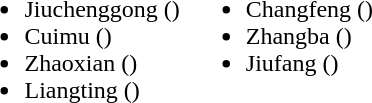<table>
<tr>
<td valign="top"><br><ul><li>Jiuchenggong ()</li><li>Cuimu ()</li><li>Zhaoxian ()</li><li>Liangting ()</li></ul></td>
<td valign="top"><br><ul><li>Changfeng ()</li><li>Zhangba ()</li><li>Jiufang ()</li></ul></td>
</tr>
</table>
